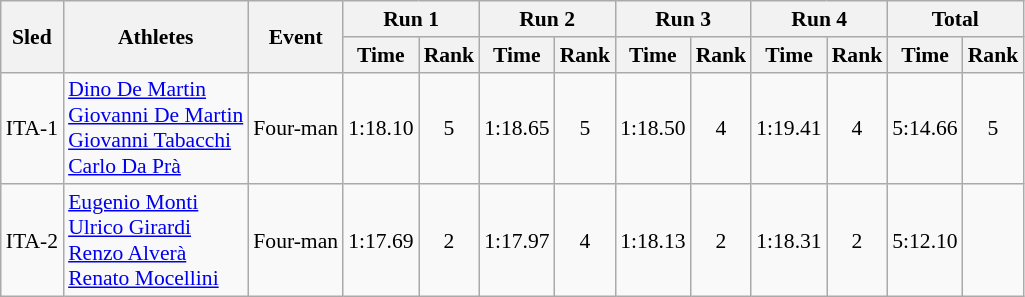<table class="wikitable"  border="1" style="font-size:90%">
<tr>
<th rowspan="2">Sled</th>
<th rowspan="2">Athletes</th>
<th rowspan="2">Event</th>
<th colspan="2">Run 1</th>
<th colspan="2">Run 2</th>
<th colspan="2">Run 3</th>
<th colspan="2">Run 4</th>
<th colspan="2">Total</th>
</tr>
<tr>
<th>Time</th>
<th>Rank</th>
<th>Time</th>
<th>Rank</th>
<th>Time</th>
<th>Rank</th>
<th>Time</th>
<th>Rank</th>
<th>Time</th>
<th>Rank</th>
</tr>
<tr>
<td align="center">ITA-1</td>
<td><a href='#'>Dino De Martin</a><br><a href='#'>Giovanni De Martin</a><br><a href='#'>Giovanni Tabacchi</a><br><a href='#'>Carlo Da Prà</a></td>
<td>Four-man</td>
<td align="center">1:18.10</td>
<td align="center">5</td>
<td align="center">1:18.65</td>
<td align="center">5</td>
<td align="center">1:18.50</td>
<td align="center">4</td>
<td align="center">1:19.41</td>
<td align="center">4</td>
<td align="center">5:14.66</td>
<td align="center">5</td>
</tr>
<tr>
<td align="center">ITA-2</td>
<td><a href='#'>Eugenio Monti</a><br><a href='#'>Ulrico Girardi</a><br><a href='#'>Renzo Alverà</a><br><a href='#'>Renato Mocellini</a></td>
<td>Four-man</td>
<td align="center">1:17.69</td>
<td align="center">2</td>
<td align="center">1:17.97</td>
<td align="center">4</td>
<td align="center">1:18.13</td>
<td align="center">2</td>
<td align="center">1:18.31</td>
<td align="center">2</td>
<td align="center">5:12.10</td>
<td align="center"></td>
</tr>
</table>
